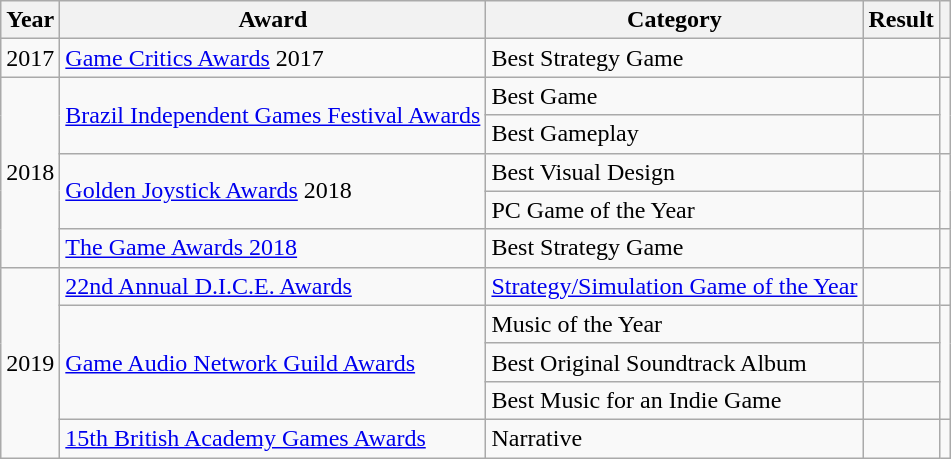<table class="wikitable">
<tr>
<th>Year</th>
<th>Award</th>
<th>Category</th>
<th>Result</th>
<th></th>
</tr>
<tr>
<td>2017</td>
<td><a href='#'>Game Critics Awards</a> 2017</td>
<td>Best Strategy Game</td>
<td></td>
<td align="center"></td>
</tr>
<tr>
<td align="center" rowspan="5">2018</td>
<td rowspan="2"><a href='#'>Brazil Independent Games Festival Awards</a></td>
<td>Best Game</td>
<td></td>
<td align="center" rowspan="2"></td>
</tr>
<tr>
<td>Best Gameplay</td>
<td></td>
</tr>
<tr>
<td rowspan="2"><a href='#'>Golden Joystick Awards</a> 2018</td>
<td>Best Visual Design</td>
<td></td>
<td align="center" rowspan="2"></td>
</tr>
<tr>
<td>PC Game of the Year</td>
<td></td>
</tr>
<tr>
<td><a href='#'>The Game Awards 2018</a></td>
<td>Best Strategy Game</td>
<td></td>
<td align="center"></td>
</tr>
<tr>
<td align="center" rowspan="5">2019</td>
<td><a href='#'>22nd Annual D.I.C.E. Awards</a></td>
<td><a href='#'>Strategy/Simulation Game of the Year</a></td>
<td></td>
<td align="center"></td>
</tr>
<tr>
<td rowspan="3"><a href='#'>Game Audio Network Guild Awards</a></td>
<td>Music of the Year</td>
<td></td>
<td align="center" rowspan="3"></td>
</tr>
<tr>
<td>Best Original Soundtrack Album</td>
<td></td>
</tr>
<tr>
<td>Best Music for an Indie Game</td>
<td></td>
</tr>
<tr>
<td><a href='#'>15th British Academy Games Awards</a></td>
<td>Narrative</td>
<td></td>
<td align="center"></td>
</tr>
</table>
